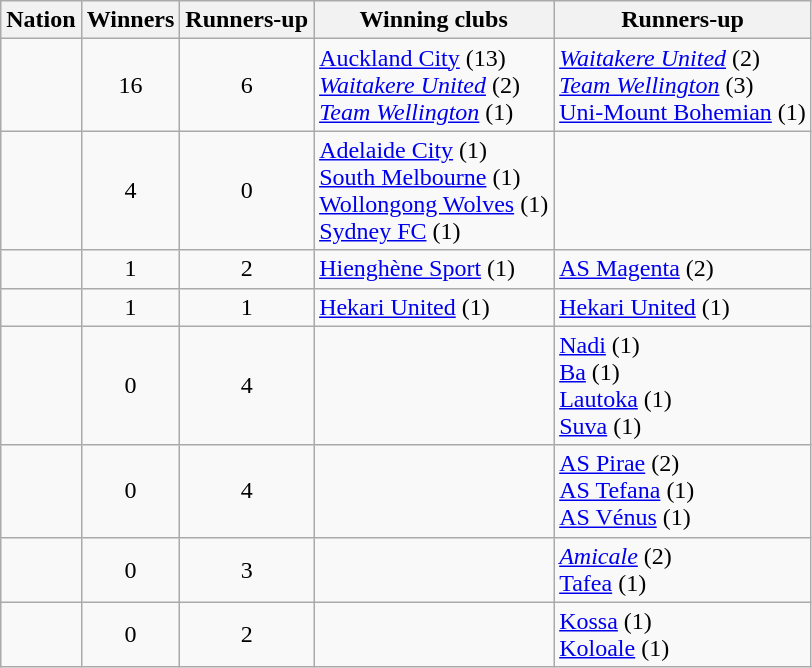<table class="wikitable sortable">
<tr>
<th>Nation</th>
<th>Winners</th>
<th>Runners-up</th>
<th>Winning clubs</th>
<th>Runners-up</th>
</tr>
<tr>
<td></td>
<td align=center>16</td>
<td align=center>6</td>
<td><a href='#'>Auckland City</a> (13)<br><em><a href='#'>Waitakere United</a></em> (2)<br><em><a href='#'>Team Wellington</a></em> (1)</td>
<td><em><a href='#'>Waitakere United</a></em> (2)<br><em><a href='#'>Team Wellington</a></em> (3)<br><a href='#'>Uni-Mount Bohemian</a> (1)</td>
</tr>
<tr>
<td></td>
<td align=center>4</td>
<td align=center>0</td>
<td><a href='#'>Adelaide City</a> (1)<br><a href='#'>South Melbourne</a> (1)<br><a href='#'>Wollongong Wolves</a> (1)<br><a href='#'>Sydney FC</a> (1)</td>
<td></td>
</tr>
<tr>
<td></td>
<td align=center>1</td>
<td align=center>2</td>
<td><a href='#'>Hienghène Sport</a> (1)</td>
<td><a href='#'>AS Magenta</a> (2)</td>
</tr>
<tr>
<td></td>
<td align=center>1</td>
<td align=center>1</td>
<td><a href='#'>Hekari United</a> (1)</td>
<td><a href='#'>Hekari United</a> (1)</td>
</tr>
<tr>
<td></td>
<td align=center>0</td>
<td align=center>4</td>
<td></td>
<td><a href='#'>Nadi</a> (1)<br><a href='#'>Ba</a> (1)<br><a href='#'>Lautoka</a> (1)<br><a href='#'>Suva</a> (1)</td>
</tr>
<tr>
<td></td>
<td align=center>0</td>
<td align=center>4</td>
<td></td>
<td><a href='#'>AS Pirae</a> (2)<br><a href='#'>AS Tefana</a> (1)<br><a href='#'>AS Vénus</a> (1)</td>
</tr>
<tr>
<td></td>
<td align=center>0</td>
<td align=center>3</td>
<td></td>
<td><em><a href='#'>Amicale</a></em> (2)<br><a href='#'>Tafea</a> (1)</td>
</tr>
<tr>
<td></td>
<td align=center>0</td>
<td align=center>2</td>
<td></td>
<td><a href='#'>Kossa</a> (1)<br><a href='#'>Koloale</a> (1)</td>
</tr>
</table>
